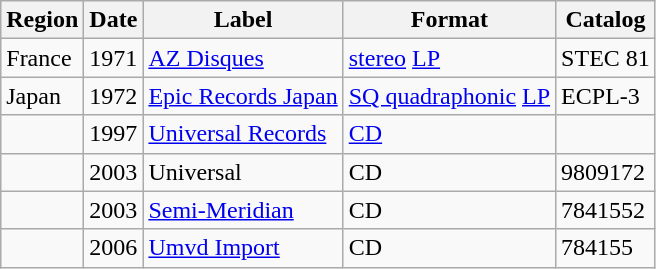<table class="wikitable">
<tr>
<th>Region</th>
<th>Date</th>
<th>Label</th>
<th>Format</th>
<th>Catalog</th>
</tr>
<tr>
<td>France</td>
<td>1971</td>
<td><a href='#'>AZ Disques</a></td>
<td><a href='#'>stereo</a> <a href='#'>LP</a></td>
<td>STEC 81</td>
</tr>
<tr>
<td>Japan</td>
<td>1972</td>
<td><a href='#'>Epic Records Japan</a></td>
<td><a href='#'>SQ quadraphonic</a> <a href='#'>LP</a></td>
<td>ECPL-3</td>
</tr>
<tr>
<td></td>
<td>1997</td>
<td><a href='#'>Universal Records</a></td>
<td><a href='#'>CD</a></td>
<td></td>
</tr>
<tr>
<td></td>
<td>2003</td>
<td>Universal</td>
<td>CD</td>
<td>9809172</td>
</tr>
<tr>
<td></td>
<td>2003</td>
<td><a href='#'>Semi-Meridian</a></td>
<td>CD</td>
<td>7841552</td>
</tr>
<tr>
<td></td>
<td>2006</td>
<td><a href='#'>Umvd Import</a></td>
<td>CD</td>
<td>784155</td>
</tr>
</table>
